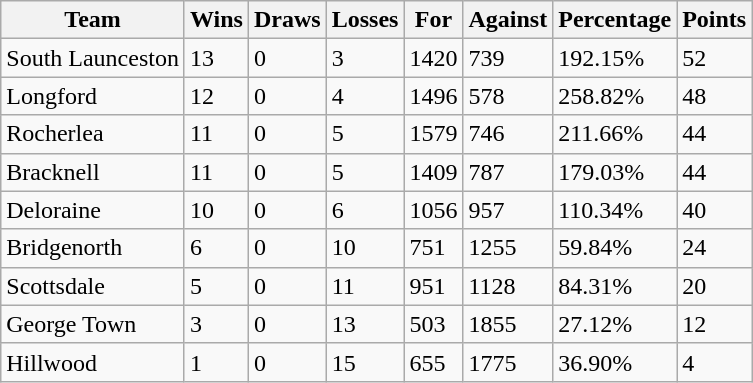<table class="wikitable">
<tr>
<th>Team</th>
<th>Wins</th>
<th>Draws</th>
<th>Losses</th>
<th>For</th>
<th>Against</th>
<th>Percentage</th>
<th>Points</th>
</tr>
<tr>
<td>South Launceston</td>
<td>13</td>
<td>0</td>
<td>3</td>
<td>1420</td>
<td>739</td>
<td>192.15%</td>
<td>52</td>
</tr>
<tr>
<td>Longford</td>
<td>12</td>
<td>0</td>
<td>4</td>
<td>1496</td>
<td>578</td>
<td>258.82%</td>
<td>48</td>
</tr>
<tr>
<td>Rocherlea</td>
<td>11</td>
<td>0</td>
<td>5</td>
<td>1579</td>
<td>746</td>
<td>211.66%</td>
<td>44</td>
</tr>
<tr>
<td>Bracknell</td>
<td>11</td>
<td>0</td>
<td>5</td>
<td>1409</td>
<td>787</td>
<td>179.03%</td>
<td>44</td>
</tr>
<tr>
<td>Deloraine</td>
<td>10</td>
<td>0</td>
<td>6</td>
<td>1056</td>
<td>957</td>
<td>110.34%</td>
<td>40</td>
</tr>
<tr>
<td>Bridgenorth</td>
<td>6</td>
<td>0</td>
<td>10</td>
<td>751</td>
<td>1255</td>
<td>59.84%</td>
<td>24</td>
</tr>
<tr>
<td>Scottsdale</td>
<td>5</td>
<td>0</td>
<td>11</td>
<td>951</td>
<td>1128</td>
<td>84.31%</td>
<td>20</td>
</tr>
<tr>
<td>George Town</td>
<td>3</td>
<td>0</td>
<td>13</td>
<td>503</td>
<td>1855</td>
<td>27.12%</td>
<td>12</td>
</tr>
<tr>
<td>Hillwood</td>
<td>1</td>
<td>0</td>
<td>15</td>
<td>655</td>
<td>1775</td>
<td>36.90%</td>
<td>4</td>
</tr>
</table>
